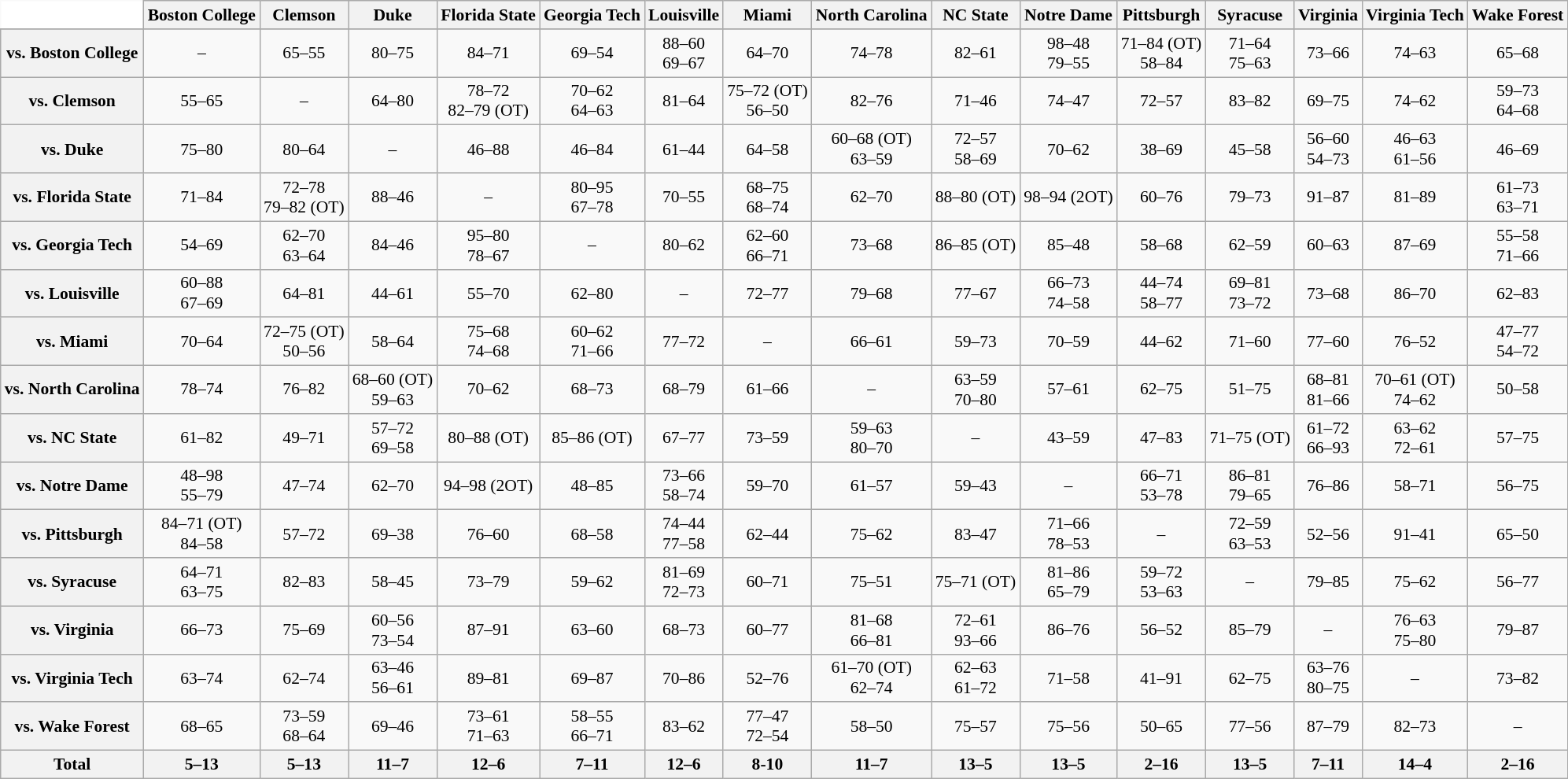<table class="wikitable" style="white-space:nowrap;font-size:90%;">
<tr>
<th colspan=1 style="background:white; border-top-style:hidden; border-left-style:hidden;"   width=75> </th>
<th style=>Boston College</th>
<th style=>Clemson</th>
<th style=>Duke</th>
<th style=>Florida State</th>
<th style=>Georgia Tech</th>
<th style=>Louisville</th>
<th style=>Miami</th>
<th style=>North Carolina</th>
<th style=>NC State</th>
<th style=>Notre Dame</th>
<th style=>Pittsburgh</th>
<th style=>Syracuse</th>
<th style=>Virginia</th>
<th style=>Virginia Tech</th>
<th style=>Wake Forest</th>
</tr>
<tr style="text-align:center;">
</tr>
<tr style="text-align:center;">
<th>vs. Boston College</th>
<td>–</td>
<td>65–55</td>
<td>80–75</td>
<td>84–71</td>
<td>69–54</td>
<td>88–60<br>69–67</td>
<td>64–70</td>
<td>74–78</td>
<td>82–61</td>
<td>98–48<br>79–55</td>
<td>71–84 (OT)<br>58–84</td>
<td>71–64<br>75–63</td>
<td>73–66</td>
<td>74–63</td>
<td>65–68</td>
</tr>
<tr style="text-align:center;">
<th>vs. Clemson</th>
<td>55–65</td>
<td>–</td>
<td>64–80</td>
<td>78–72<br>82–79 (OT)</td>
<td>70–62<br>64–63</td>
<td>81–64</td>
<td>75–72 (OT)<br>56–50</td>
<td>82–76</td>
<td>71–46</td>
<td>74–47</td>
<td>72–57</td>
<td>83–82</td>
<td>69–75</td>
<td>74–62</td>
<td>59–73<br>64–68</td>
</tr>
<tr style="text-align:center;">
<th>vs. Duke</th>
<td>75–80</td>
<td>80–64</td>
<td>–</td>
<td>46–88</td>
<td>46–84</td>
<td>61–44</td>
<td>64–58</td>
<td>60–68 (OT)<br>63–59</td>
<td>72–57<br>58–69</td>
<td>70–62</td>
<td>38–69</td>
<td>45–58</td>
<td>56–60<br>54–73</td>
<td>46–63<br>61–56</td>
<td>46–69</td>
</tr>
<tr style="text-align:center;">
<th>vs. Florida State</th>
<td>71–84</td>
<td>72–78<br>79–82 (OT)</td>
<td>88–46</td>
<td>–</td>
<td>80–95<br>67–78</td>
<td>70–55</td>
<td>68–75<br>68–74</td>
<td>62–70</td>
<td>88–80 (OT)</td>
<td>98–94 (2OT)</td>
<td>60–76</td>
<td>79–73</td>
<td>91–87</td>
<td>81–89</td>
<td>61–73<br>63–71</td>
</tr>
<tr style="text-align:center;">
<th>vs. Georgia Tech</th>
<td>54–69</td>
<td>62–70<br>63–64</td>
<td>84–46</td>
<td>95–80<br>78–67</td>
<td>–</td>
<td>80–62</td>
<td>62–60<br>66–71</td>
<td>73–68</td>
<td>86–85 (OT)</td>
<td>85–48</td>
<td>58–68</td>
<td>62–59</td>
<td>60–63</td>
<td>87–69</td>
<td>55–58<br>71–66</td>
</tr>
<tr style="text-align:center;">
<th>vs. Louisville</th>
<td>60–88<br>67–69</td>
<td>64–81</td>
<td>44–61</td>
<td>55–70</td>
<td>62–80</td>
<td>–</td>
<td>72–77</td>
<td>79–68</td>
<td>77–67</td>
<td>66–73<br>74–58</td>
<td>44–74<br>58–77</td>
<td>69–81<br>73–72</td>
<td>73–68</td>
<td>86–70</td>
<td>62–83</td>
</tr>
<tr style="text-align:center;">
<th>vs. Miami</th>
<td>70–64</td>
<td>72–75 (OT)<br>50–56</td>
<td>58–64</td>
<td>75–68<br>74–68</td>
<td>60–62<br>71–66</td>
<td>77–72</td>
<td>–</td>
<td>66–61</td>
<td>59–73</td>
<td>70–59</td>
<td>44–62</td>
<td>71–60</td>
<td>77–60</td>
<td>76–52</td>
<td>47–77<br>54–72</td>
</tr>
<tr style="text-align:center;">
<th>vs. North Carolina</th>
<td>78–74</td>
<td>76–82</td>
<td>68–60 (OT)<br>59–63</td>
<td>70–62</td>
<td>68–73</td>
<td>68–79</td>
<td>61–66</td>
<td>–</td>
<td>63–59<br>70–80</td>
<td>57–61</td>
<td>62–75</td>
<td>51–75</td>
<td>68–81<br>81–66</td>
<td>70–61 (OT)<br>74–62</td>
<td>50–58</td>
</tr>
<tr style="text-align:center;">
<th>vs. NC State</th>
<td>61–82</td>
<td>49–71</td>
<td>57–72<br>69–58</td>
<td>80–88 (OT)</td>
<td>85–86 (OT)</td>
<td>67–77</td>
<td>73–59</td>
<td>59–63<br>80–70</td>
<td>–</td>
<td>43–59</td>
<td>47–83</td>
<td>71–75 (OT)</td>
<td>61–72<br>66–93</td>
<td>63–62<br>72–61</td>
<td>57–75</td>
</tr>
<tr style="text-align:center;">
<th>vs. Notre Dame</th>
<td>48–98<br>55–79</td>
<td>47–74</td>
<td>62–70</td>
<td>94–98 (2OT)</td>
<td>48–85</td>
<td>73–66<br>58–74</td>
<td>59–70</td>
<td>61–57</td>
<td>59–43</td>
<td>–</td>
<td>66–71<br>53–78</td>
<td>86–81<br>79–65</td>
<td>76–86</td>
<td>58–71</td>
<td>56–75</td>
</tr>
<tr style="text-align:center;">
<th>vs. Pittsburgh</th>
<td>84–71 (OT)<br>84–58</td>
<td>57–72</td>
<td>69–38</td>
<td>76–60</td>
<td>68–58</td>
<td>74–44<br>77–58</td>
<td>62–44</td>
<td>75–62</td>
<td>83–47</td>
<td>71–66<br>78–53</td>
<td>–</td>
<td>72–59<br>63–53</td>
<td>52–56</td>
<td>91–41</td>
<td>65–50</td>
</tr>
<tr style="text-align:center;">
<th>vs. Syracuse</th>
<td>64–71<br>63–75</td>
<td>82–83</td>
<td>58–45</td>
<td>73–79</td>
<td>59–62</td>
<td>81–69<br>72–73</td>
<td>60–71</td>
<td>75–51</td>
<td>75–71 (OT)</td>
<td>81–86<br>65–79</td>
<td>59–72<br>53–63</td>
<td>–</td>
<td>79–85</td>
<td>75–62</td>
<td>56–77</td>
</tr>
<tr style="text-align:center;">
<th>vs. Virginia</th>
<td>66–73</td>
<td>75–69</td>
<td>60–56<br>73–54</td>
<td>87–91</td>
<td>63–60</td>
<td>68–73</td>
<td>60–77</td>
<td>81–68<br>66–81</td>
<td>72–61<br>93–66</td>
<td>86–76</td>
<td>56–52</td>
<td>85–79</td>
<td>–</td>
<td>76–63<br>75–80</td>
<td>79–87</td>
</tr>
<tr style="text-align:center;">
<th>vs. Virginia Tech</th>
<td>63–74</td>
<td>62–74</td>
<td>63–46<br>56–61</td>
<td>89–81</td>
<td>69–87</td>
<td>70–86</td>
<td>52–76</td>
<td>61–70 (OT)<br>62–74</td>
<td>62–63<br>61–72</td>
<td>71–58</td>
<td>41–91</td>
<td>62–75</td>
<td>63–76<br>80–75</td>
<td>–</td>
<td>73–82</td>
</tr>
<tr style="text-align:center;">
<th>vs. Wake Forest</th>
<td>68–65</td>
<td>73–59<br>68–64</td>
<td>69–46</td>
<td>73–61<br>71–63</td>
<td>58–55<br>66–71</td>
<td>83–62</td>
<td>77–47<br>72–54</td>
<td>58–50</td>
<td>75–57</td>
<td>75–56</td>
<td>50–65</td>
<td>77–56</td>
<td>87–79</td>
<td>82–73</td>
<td>–<br></td>
</tr>
<tr style="text-align:center;">
<th>Total</th>
<th>5–13</th>
<th>5–13</th>
<th>11–7</th>
<th>12–6</th>
<th>7–11</th>
<th>12–6</th>
<th>8-10</th>
<th>11–7</th>
<th>13–5</th>
<th>13–5</th>
<th>2–16</th>
<th>13–5</th>
<th>7–11</th>
<th>14–4</th>
<th>2–16</th>
</tr>
</table>
